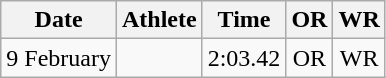<table class="wikitable" style="text-align:center">
<tr>
<th>Date</th>
<th>Athlete</th>
<th>Time</th>
<th>OR</th>
<th>WR</th>
</tr>
<tr>
<td>9 February</td>
<td></td>
<td>2:03.42</td>
<td>OR</td>
<td>WR</td>
</tr>
</table>
